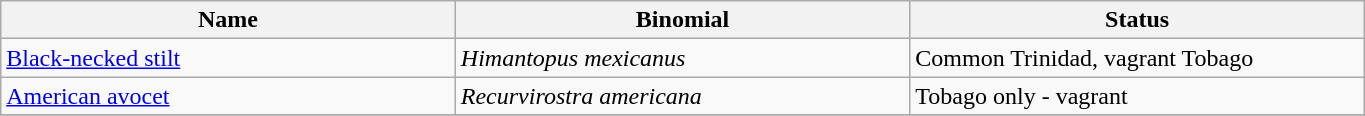<table width=72% class="wikitable">
<tr>
<th width=24%>Name</th>
<th width=24%>Binomial</th>
<th width=24%>Status</th>
</tr>
<tr>
<td><a href='#'>Black-necked stilt</a></td>
<td><em>Himantopus mexicanus</em></td>
<td>Common Trinidad, vagrant Tobago</td>
</tr>
<tr>
<td><a href='#'>American avocet</a></td>
<td><em>Recurvirostra americana</em></td>
<td>Tobago only - vagrant</td>
</tr>
<tr>
</tr>
</table>
